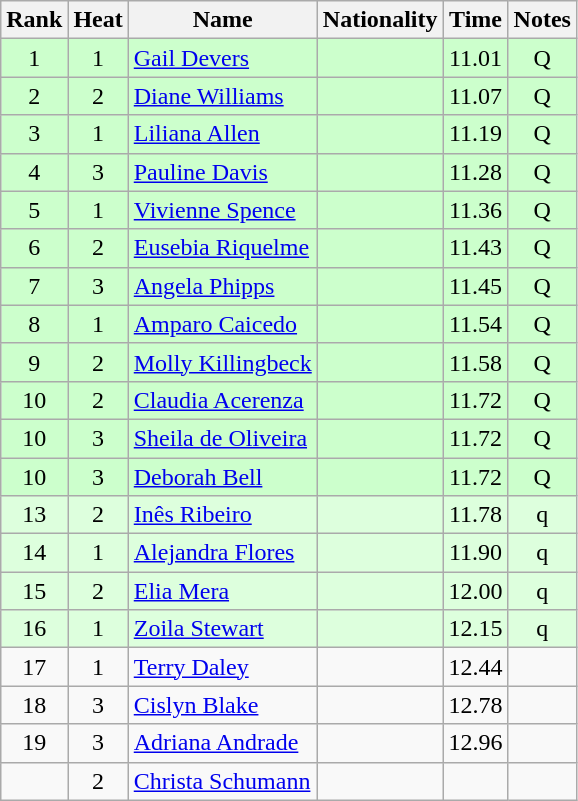<table class="wikitable sortable" style="text-align:center">
<tr>
<th>Rank</th>
<th>Heat</th>
<th>Name</th>
<th>Nationality</th>
<th>Time</th>
<th>Notes</th>
</tr>
<tr bgcolor=ccffcc>
<td>1</td>
<td>1</td>
<td align=left><a href='#'>Gail Devers</a></td>
<td align=left></td>
<td>11.01</td>
<td>Q</td>
</tr>
<tr bgcolor=ccffcc>
<td>2</td>
<td>2</td>
<td align=left><a href='#'>Diane Williams</a></td>
<td align=left></td>
<td>11.07</td>
<td>Q</td>
</tr>
<tr bgcolor=ccffcc>
<td>3</td>
<td>1</td>
<td align=left><a href='#'>Liliana Allen</a></td>
<td align=left></td>
<td>11.19</td>
<td>Q</td>
</tr>
<tr bgcolor=ccffcc>
<td>4</td>
<td>3</td>
<td align=left><a href='#'>Pauline Davis</a></td>
<td align=left></td>
<td>11.28</td>
<td>Q</td>
</tr>
<tr bgcolor=ccffcc>
<td>5</td>
<td>1</td>
<td align=left><a href='#'>Vivienne Spence</a></td>
<td align=left></td>
<td>11.36</td>
<td>Q</td>
</tr>
<tr bgcolor=ccffcc>
<td>6</td>
<td>2</td>
<td align=left><a href='#'>Eusebia Riquelme</a></td>
<td align=left></td>
<td>11.43</td>
<td>Q</td>
</tr>
<tr bgcolor=ccffcc>
<td>7</td>
<td>3</td>
<td align=left><a href='#'>Angela Phipps</a></td>
<td align=left></td>
<td>11.45</td>
<td>Q</td>
</tr>
<tr bgcolor=ccffcc>
<td>8</td>
<td>1</td>
<td align=left><a href='#'>Amparo Caicedo</a></td>
<td align=left></td>
<td>11.54</td>
<td>Q</td>
</tr>
<tr bgcolor=ccffcc>
<td>9</td>
<td>2</td>
<td align=left><a href='#'>Molly Killingbeck</a></td>
<td align=left></td>
<td>11.58</td>
<td>Q</td>
</tr>
<tr bgcolor=ccffcc>
<td>10</td>
<td>2</td>
<td align=left><a href='#'>Claudia Acerenza</a></td>
<td align=left></td>
<td>11.72</td>
<td>Q</td>
</tr>
<tr bgcolor=ccffcc>
<td>10</td>
<td>3</td>
<td align=left><a href='#'>Sheila de Oliveira</a></td>
<td align=left></td>
<td>11.72</td>
<td>Q</td>
</tr>
<tr bgcolor=ccffcc>
<td>10</td>
<td>3</td>
<td align=left><a href='#'>Deborah Bell</a></td>
<td align=left></td>
<td>11.72</td>
<td>Q</td>
</tr>
<tr bgcolor=ddffdd>
<td>13</td>
<td>2</td>
<td align=left><a href='#'>Inês Ribeiro</a></td>
<td align=left></td>
<td>11.78</td>
<td>q</td>
</tr>
<tr bgcolor=ddffdd>
<td>14</td>
<td>1</td>
<td align=left><a href='#'>Alejandra Flores</a></td>
<td align=left></td>
<td>11.90</td>
<td>q</td>
</tr>
<tr bgcolor=ddffdd>
<td>15</td>
<td>2</td>
<td align=left><a href='#'>Elia Mera</a></td>
<td align=left></td>
<td>12.00</td>
<td>q</td>
</tr>
<tr bgcolor=ddffdd>
<td>16</td>
<td>1</td>
<td align=left><a href='#'>Zoila Stewart</a></td>
<td align=left></td>
<td>12.15</td>
<td>q</td>
</tr>
<tr>
<td>17</td>
<td>1</td>
<td align=left><a href='#'>Terry Daley</a></td>
<td align=left></td>
<td>12.44</td>
<td></td>
</tr>
<tr>
<td>18</td>
<td>3</td>
<td align=left><a href='#'>Cislyn Blake</a></td>
<td align=left></td>
<td>12.78</td>
<td></td>
</tr>
<tr>
<td>19</td>
<td>3</td>
<td align=left><a href='#'>Adriana Andrade</a></td>
<td align=left></td>
<td>12.96</td>
<td></td>
</tr>
<tr>
<td></td>
<td>2</td>
<td align=left><a href='#'>Christa Schumann</a></td>
<td align=left></td>
<td></td>
<td></td>
</tr>
</table>
